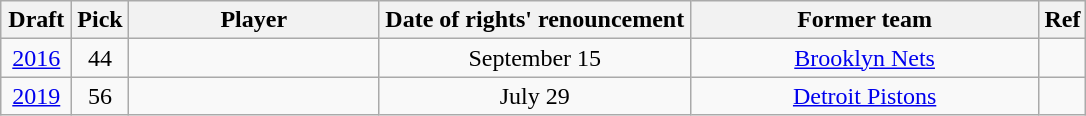<table class="wikitable sortable" style="text-align:center">
<tr>
<th style="width:40px">Draft</th>
<th style="width:30px">Pick</th>
<th style="width:160px">Player</th>
<th style="width:200px">Date of rights' renouncement</th>
<th style="width:225px">Former team</th>
<th class="unsortable">Ref</th>
</tr>
<tr>
<td><a href='#'>2016</a></td>
<td>44</td>
<td> </td>
<td>September 15</td>
<td><a href='#'>Brooklyn Nets</a></td>
<td></td>
</tr>
<tr>
<td><a href='#'>2019</a></td>
<td>56</td>
<td> </td>
<td>July 29</td>
<td><a href='#'>Detroit Pistons</a></td>
<td></td>
</tr>
</table>
